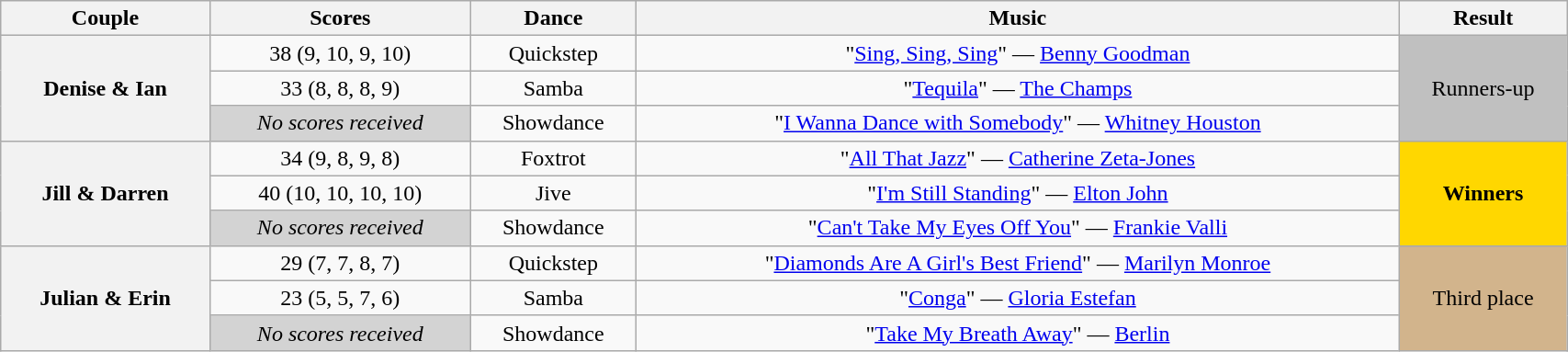<table class="wikitable sortable" style="text-align:center; width:90%">
<tr>
<th scope="col">Couple</th>
<th scope="col">Scores</th>
<th scope="col" class="unsortable">Dance</th>
<th scope="col" class="unsortable">Music</th>
<th scope="col" class="unsortable">Result</th>
</tr>
<tr>
<th scope="row" rowspan="3">Denise & Ian</th>
<td>38 (9, 10, 9, 10)</td>
<td>Quickstep</td>
<td>"<a href='#'>Sing, Sing, Sing</a>" — <a href='#'>Benny Goodman</a></td>
<td rowspan="3" bgcolor="silver">Runners-up</td>
</tr>
<tr>
<td>33 (8, 8, 8, 9)</td>
<td>Samba</td>
<td>"<a href='#'>Tequila</a>" — <a href='#'>The Champs</a></td>
</tr>
<tr>
<td bgcolor="lightgray"><em>No scores received</em></td>
<td>Showdance</td>
<td>"<a href='#'>I Wanna Dance with Somebody</a>" — <a href='#'>Whitney Houston</a></td>
</tr>
<tr>
<th scope="row" rowspan="3">Jill & Darren</th>
<td>34 (9, 8, 9, 8)</td>
<td>Foxtrot</td>
<td>"<a href='#'>All That Jazz</a>" — <a href='#'>Catherine Zeta-Jones</a></td>
<td rowspan="3" bgcolor="gold"><strong>Winners</strong></td>
</tr>
<tr>
<td>40 (10, 10, 10, 10)</td>
<td>Jive</td>
<td>"<a href='#'>I'm Still Standing</a>" — <a href='#'>Elton John</a></td>
</tr>
<tr>
<td bgcolor="lightgray"><em>No scores received</em></td>
<td>Showdance</td>
<td>"<a href='#'>Can't Take My Eyes Off You</a>" — <a href='#'>Frankie Valli</a></td>
</tr>
<tr>
<th scope="row" rowspan="3">Julian & Erin</th>
<td>29 (7, 7, 8, 7)</td>
<td>Quickstep</td>
<td>"<a href='#'>Diamonds Are A Girl's Best Friend</a>" — <a href='#'>Marilyn Monroe</a></td>
<td rowspan="3" bgcolor="tan">Third place</td>
</tr>
<tr>
<td>23 (5, 5, 7, 6)</td>
<td>Samba</td>
<td>"<a href='#'>Conga</a>" — <a href='#'>Gloria Estefan</a></td>
</tr>
<tr>
<td bgcolor="lightgray"><em>No scores received</em></td>
<td>Showdance</td>
<td>"<a href='#'>Take My Breath Away</a>" — <a href='#'>Berlin</a></td>
</tr>
</table>
